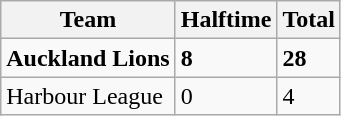<table class="wikitable">
<tr>
<th>Team</th>
<th>Halftime</th>
<th>Total</th>
</tr>
<tr>
<td><strong>Auckland Lions</strong></td>
<td><strong>8</strong></td>
<td><strong>28</strong></td>
</tr>
<tr>
<td>Harbour League</td>
<td>0</td>
<td>4</td>
</tr>
</table>
